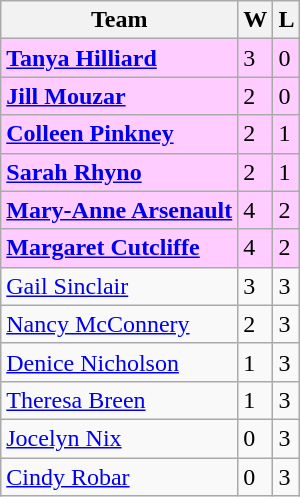<table class="wikitable">
<tr>
<th>Team</th>
<th>W</th>
<th>L</th>
</tr>
<tr bgcolor="#ffccff">
<td><strong><a href='#'>Tanya Hilliard</a></strong></td>
<td>3</td>
<td>0</td>
</tr>
<tr bgcolor="#ffccff">
<td><strong><a href='#'>Jill Mouzar</a></strong></td>
<td>2</td>
<td>0</td>
</tr>
<tr bgcolor="#ffccff">
<td><strong><a href='#'>Colleen Pinkney</a></strong></td>
<td>2</td>
<td>1</td>
</tr>
<tr bgcolor="#ffccff">
<td><strong><a href='#'>Sarah Rhyno</a></strong></td>
<td>2</td>
<td>1</td>
</tr>
<tr bgcolor="#ffccff">
<td><strong><a href='#'>Mary-Anne Arsenault</a> </strong></td>
<td>4</td>
<td>2</td>
</tr>
<tr bgcolor="#ffccff">
<td><strong><a href='#'>Margaret Cutcliffe</a></strong></td>
<td>4</td>
<td>2</td>
</tr>
<tr>
<td><a href='#'>Gail Sinclair</a></td>
<td>3</td>
<td>3</td>
</tr>
<tr>
<td><a href='#'>Nancy McConnery</a></td>
<td>2</td>
<td>3</td>
</tr>
<tr>
<td><a href='#'>Denice Nicholson</a></td>
<td>1</td>
<td>3</td>
</tr>
<tr>
<td><a href='#'>Theresa Breen</a></td>
<td>1</td>
<td>3</td>
</tr>
<tr>
<td><a href='#'>Jocelyn Nix</a></td>
<td>0</td>
<td>3</td>
</tr>
<tr>
<td><a href='#'>Cindy Robar</a></td>
<td>0</td>
<td>3</td>
</tr>
</table>
